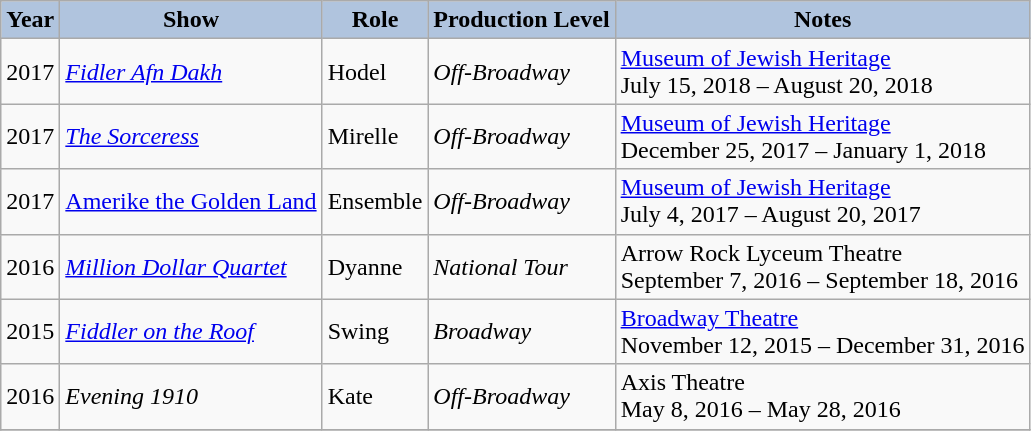<table class="wikitable sortable" style="font-size:90%width:60%;">
<tr style="text-align:center;">
<th style="background:#B0C4DE;">Year</th>
<th style="background:#B0C4DE;">Show</th>
<th style="background:#B0C4DE;">Role</th>
<th style="background:#B0C4DE;">Production Level</th>
<th style="background:#B0C4DE;">Notes</th>
</tr>
<tr>
<td style="text-align:center;">2017</td>
<td><em><a href='#'>Fidler Afn Dakh</a></em></td>
<td>Hodel</td>
<td><em>Off-Broadway</em></td>
<td><a href='#'>Museum of Jewish Heritage</a><br>July 15, 2018 – August 20, 2018</td>
</tr>
<tr>
<td style="text-align:center;">2017</td>
<td><em><a href='#'>The Sorceress</a></em></td>
<td>Mirelle</td>
<td><em>Off-Broadway</em></td>
<td><a href='#'>Museum of Jewish Heritage</a><br>December 25, 2017 – January 1, 2018</td>
</tr>
<tr>
<td style="text-align:center;">2017</td>
<td><a href='#'>Amerike the Golden Land</a></td>
<td>Ensemble</td>
<td><em>Off-Broadway</em></td>
<td><a href='#'>Museum of Jewish Heritage</a><br>July 4, 2017 – August 20, 2017</td>
</tr>
<tr>
<td style="text-align:center;">2016</td>
<td><em><a href='#'>Million Dollar Quartet</a></em></td>
<td>Dyanne</td>
<td><em>National Tour</em></td>
<td>Arrow Rock Lyceum Theatre <br> September 7, 2016 – September 18, 2016</td>
</tr>
<tr>
<td style="text-align:center;">2015</td>
<td><em><a href='#'>Fiddler on the Roof</a></em></td>
<td>Swing</td>
<td><em>Broadway</em></td>
<td><a href='#'>Broadway Theatre</a><br> November 12, 2015 – December 31, 2016</td>
</tr>
<tr>
<td style="text-align:center;">2016</td>
<td><em>Evening 1910</em></td>
<td>Kate</td>
<td><em>Off-Broadway</em></td>
<td>Axis Theatre<br> May 8, 2016 – May 28, 2016</td>
</tr>
<tr>
</tr>
</table>
